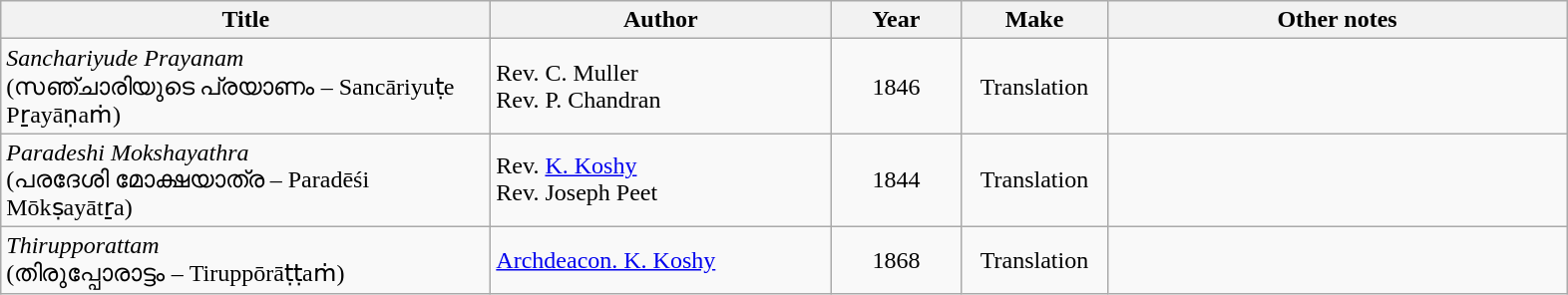<table class="wikitable">
<tr>
<th style="width: 320px;">Title</th>
<th style="width: 220px;">Author</th>
<th style="width: 80px;">Year</th>
<th style="width: 90px;">Make</th>
<th class="unsortable" style="width: 300px;">Other notes</th>
</tr>
<tr>
<td><em>Sanchariyude Prayanam</em><br>(സഞ്ചാരിയുടെ പ്രയാണം – Sancāriyuṭe Pṟayāṇaṁ)</td>
<td>Rev. C. Muller<br>Rev. P. Chandran</td>
<td style="text-align: center;">1846</td>
<td style="text-align: center;">Translation</td>
<td></td>
</tr>
<tr>
<td><em>Paradeshi Mokshayathra</em><br>(പരദേശി മോക്ഷയാത്ര – Paradēśi Mōkṣayātṟa)</td>
<td>Rev. <a href='#'>K. Koshy</a><br>Rev. Joseph Peet</td>
<td style="text-align: center;">1844</td>
<td style="text-align: center;">Translation</td>
<td></td>
</tr>
<tr>
<td><em>Thirupporattam</em><br>(തിരുപ്പോരാട്ടം – Tiruppōrāṭṭaṁ)</td>
<td><a href='#'>Archdeacon. K. Koshy</a></td>
<td style="text-align: center;">1868</td>
<td style="text-align: center;">Translation</td>
<td></td>
</tr>
</table>
